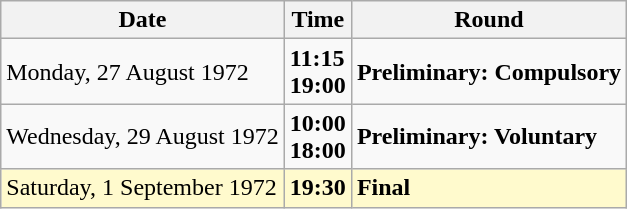<table class="wikitable">
<tr>
<th>Date</th>
<th>Time</th>
<th>Round</th>
</tr>
<tr>
<td>Monday, 27 August 1972</td>
<td><strong>11:15</strong><br><strong>19:00</strong></td>
<td><strong>Preliminary: Compulsory</strong></td>
</tr>
<tr>
<td>Wednesday, 29 August 1972</td>
<td><strong>10:00</strong><br><strong>18:00</strong></td>
<td><strong>Preliminary: Voluntary</strong></td>
</tr>
<tr style=background:lemonchiffon>
<td>Saturday, 1 September 1972</td>
<td><strong>19:30</strong></td>
<td><strong>Final</strong></td>
</tr>
</table>
